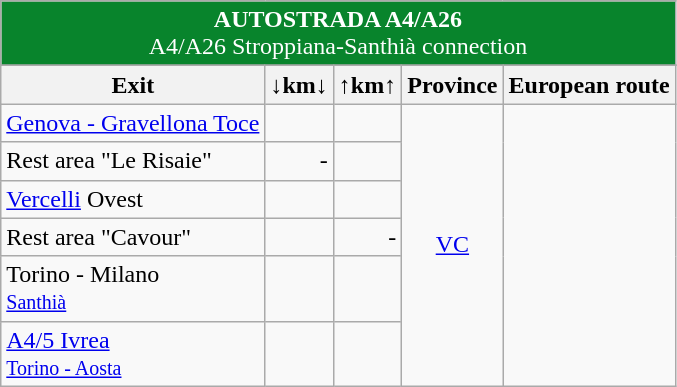<table class="wikitable">
<tr align="center" style="color: white;font-size:100%;" bgcolor="#08842c">
<td colspan="6"><strong> AUTOSTRADA A4/A26</strong><br>A4/A26 Stroppiana-Santhià connection</td>
</tr>
<tr>
</tr>
<tr>
<th><strong>Exit</strong></th>
<th align="center"><strong>↓km↓</strong></th>
<th align="center"><strong>↑km↑</strong></th>
<th align="center"><strong>Province</strong></th>
<th align="center"><strong>European route</strong></th>
</tr>
<tr>
<td>  <a href='#'>Genova - Gravellona Toce</a></td>
<td align="right"></td>
<td align="right"></td>
<td rowspan="6" align="center"><a href='#'>VC</a></td>
<td rowspan="6" align="center"></td>
</tr>
<tr>
<td> Rest area "Le Risaie" </td>
<td align="right">-</td>
<td align="right"></td>
</tr>
<tr>
<td> <a href='#'>Vercelli</a> Ovest</td>
<td align="right"></td>
<td align="right"></td>
</tr>
<tr>
<td> Rest area "Cavour"</td>
<td align="right"></td>
<td align="right">-</td>
</tr>
<tr>
<td>   Torino - Milano<br><small><a href='#'>Santhià</a></small></td>
<td align="right"></td>
<td align="right"></td>
</tr>
<tr>
<td>  <a href='#'>A4/5 Ivrea</a><br><small> <a href='#'>Torino - Aosta</a></small></td>
<td align="right"></td>
<td align="right"></td>
</tr>
</table>
